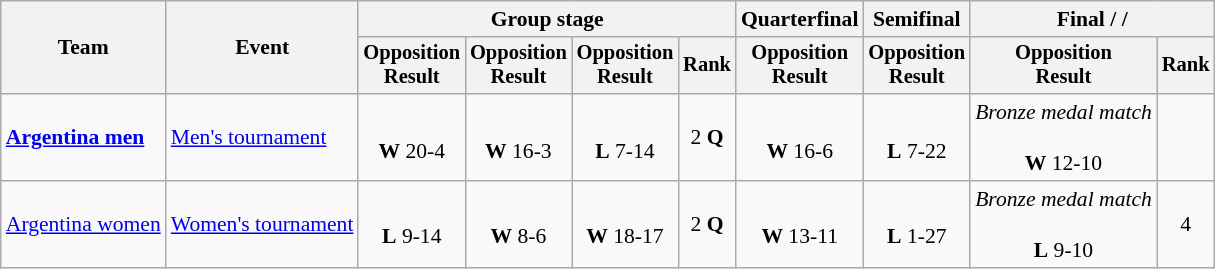<table class=wikitable style=font-size:90%;text-align:center>
<tr>
<th rowspan=2>Team</th>
<th rowspan=2>Event</th>
<th colspan=4>Group stage</th>
<th>Quarterfinal</th>
<th>Semifinal</th>
<th colspan=2>Final /  / </th>
</tr>
<tr style=font-size:95%>
<th>Opposition<br>Result</th>
<th>Opposition<br>Result</th>
<th>Opposition<br>Result</th>
<th>Rank</th>
<th>Opposition<br>Result</th>
<th>Opposition<br>Result</th>
<th>Opposition<br>Result</th>
<th>Rank</th>
</tr>
<tr>
<td align=left><strong><a href='#'>Argentina men</a></strong></td>
<td align=left><a href='#'>Men's tournament</a></td>
<td><br><strong>W</strong> 20-4</td>
<td><br><strong>W</strong> 16-3</td>
<td><br><strong>L</strong> 7-14</td>
<td>2 <strong>Q</strong></td>
<td><br><strong>W</strong> 16-6</td>
<td><br><strong>L</strong> 7-22</td>
<td><em>Bronze medal match</em><br><br><strong>W</strong> 12-10</td>
<td></td>
</tr>
<tr>
<td align=left><a href='#'>Argentina women</a></td>
<td align=left><a href='#'>Women's tournament</a></td>
<td><br><strong>L</strong> 9-14</td>
<td><br><strong>W</strong> 8-6</td>
<td><br><strong>W</strong> 18-17</td>
<td>2 <strong>Q</strong></td>
<td><br><strong>W</strong> 13-11</td>
<td><br><strong>L</strong> 1-27</td>
<td><em>Bronze medal match</em><br><br><strong>L</strong> 9-10</td>
<td>4</td>
</tr>
</table>
